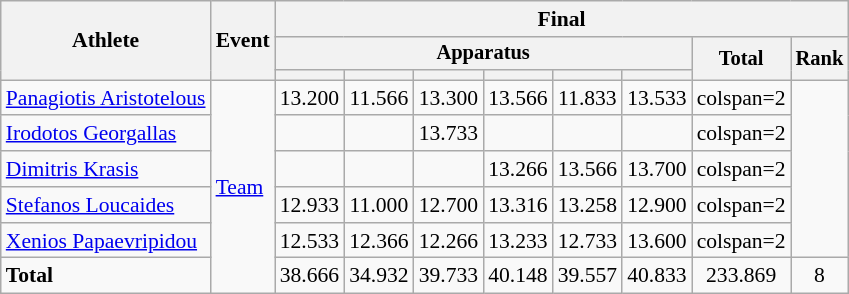<table class="wikitable" style="font-size:90%">
<tr>
<th rowspan=3>Athlete</th>
<th rowspan=3>Event</th>
<th colspan=8>Final</th>
</tr>
<tr style="font-size:95%">
<th colspan=6>Apparatus</th>
<th rowspan=2>Total</th>
<th rowspan=2>Rank</th>
</tr>
<tr style="font-size:95%">
<th></th>
<th></th>
<th></th>
<th></th>
<th></th>
<th></th>
</tr>
<tr align=center>
<td align=left><a href='#'>Panagiotis Aristotelous</a></td>
<td align=left rowspan=6><a href='#'>Team</a></td>
<td>13.200</td>
<td>11.566</td>
<td>13.300</td>
<td>13.566</td>
<td>11.833</td>
<td>13.533</td>
<td>colspan=2 </td>
</tr>
<tr align=center>
<td align=left><a href='#'>Irodotos Georgallas</a></td>
<td></td>
<td></td>
<td>13.733</td>
<td></td>
<td></td>
<td></td>
<td>colspan=2 </td>
</tr>
<tr align=center>
<td align=left><a href='#'>Dimitris Krasis</a></td>
<td></td>
<td></td>
<td></td>
<td>13.266</td>
<td>13.566</td>
<td>13.700</td>
<td>colspan=2 </td>
</tr>
<tr align=center>
<td align=left><a href='#'>Stefanos Loucaides</a></td>
<td>12.933</td>
<td>11.000</td>
<td>12.700</td>
<td>13.316</td>
<td>13.258</td>
<td>12.900</td>
<td>colspan=2 </td>
</tr>
<tr align=center>
<td align=left><a href='#'>Xenios Papaevripidou</a></td>
<td>12.533</td>
<td>12.366</td>
<td>12.266</td>
<td>13.233</td>
<td>12.733</td>
<td>13.600</td>
<td>colspan=2 </td>
</tr>
<tr align=center>
<td align=left><strong>Total</strong></td>
<td>38.666</td>
<td>34.932</td>
<td>39.733</td>
<td>40.148</td>
<td>39.557</td>
<td>40.833</td>
<td>233.869</td>
<td>8</td>
</tr>
</table>
